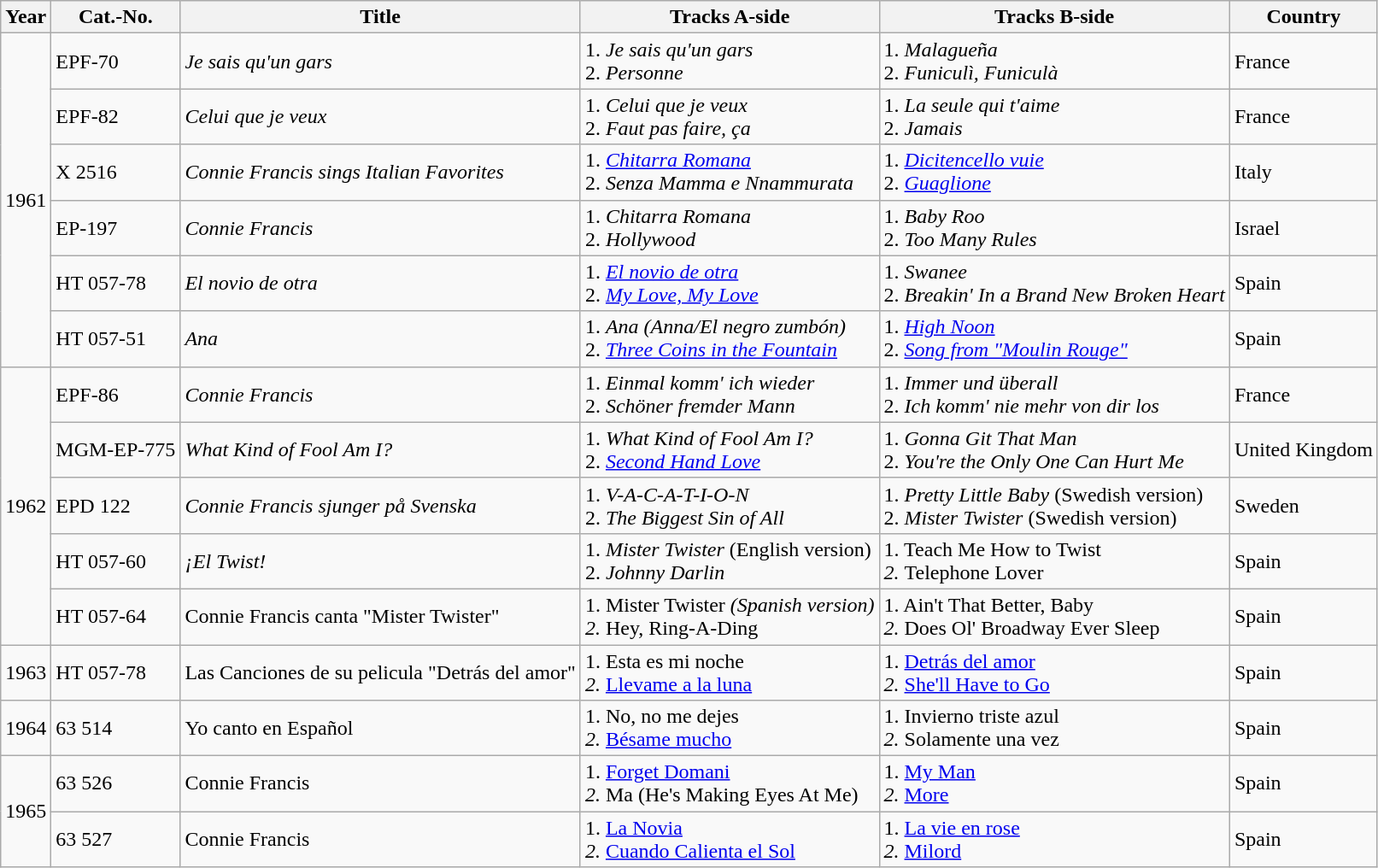<table class="wikitable">
<tr>
<th>Year</th>
<th>Cat.-No.</th>
<th>Title</th>
<th>Tracks A-side</th>
<th>Tracks B-side</th>
<th>Country</th>
</tr>
<tr>
<td rowspan="6">1961</td>
<td>EPF-70</td>
<td><em>Je sais qu'un gars</em></td>
<td>1. <em>Je sais qu'un gars</em><br>2. <em>Personne</em></td>
<td>1. <em>Malagueña</em><br>2. <em>Funiculì, Funiculà</em></td>
<td>France</td>
</tr>
<tr>
<td>EPF-82</td>
<td><em>Celui que je veux</em></td>
<td>1. <em>Celui que je veux</em><br>2. <em>Faut pas faire, ça</em></td>
<td>1. <em>La seule qui t'aime</em><br>2. <em>Jamais</em></td>
<td>France</td>
</tr>
<tr>
<td>X 2516</td>
<td><em>Connie Francis sings Italian Favorites</em></td>
<td>1. <em><a href='#'>Chitarra Romana</a></em><br>2. <em>Senza Mamma e Nnammurata</em></td>
<td>1. <em><a href='#'>Dicitencello vuie</a></em><br>2. <em><a href='#'>Guaglione</a></em></td>
<td>Italy</td>
</tr>
<tr>
<td>EP-197</td>
<td><em>Connie Francis</em></td>
<td>1. <em>Chitarra Romana</em><br>2. <em>Hollywood</em></td>
<td>1. <em>Baby Roo</em><br>2. <em>Too Many Rules</em></td>
<td>Israel</td>
</tr>
<tr>
<td>HT 057-78</td>
<td><em>El novio de otra</em></td>
<td>1. <em><a href='#'>El novio de otra</a></em><br>2. <em><a href='#'>My Love, My Love</a></em></td>
<td>1. <em>Swanee</em><br>2. <em>Breakin' In a Brand New Broken Heart</em></td>
<td>Spain</td>
</tr>
<tr>
<td>HT 057-51</td>
<td><em>Ana</em></td>
<td>1. <em>Ana (Anna/El negro zumbón)</em><br>2. <em><a href='#'>Three Coins in the Fountain</a></em></td>
<td>1. <em><a href='#'>High Noon</a></em><br>2. <em><a href='#'>Song from "Moulin Rouge"</a></em></td>
<td>Spain</td>
</tr>
<tr>
<td rowspan="5">1962</td>
<td>EPF-86</td>
<td><em>Connie Francis</em></td>
<td>1. <em>Einmal komm' ich wieder</em><br>2. <em>Schöner fremder Mann</em></td>
<td>1. <em>Immer und überall</em><br>2. <em>Ich komm' nie mehr von dir los</em></td>
<td>France</td>
</tr>
<tr>
<td>MGM-EP-775</td>
<td><em>What Kind of Fool Am I?</em></td>
<td>1. <em>What Kind of Fool Am I?</em><br>2. <em><a href='#'>Second Hand Love</a></em></td>
<td>1. <em>Gonna Git That Man</em><br>2. <em>You're the Only One Can Hurt Me</em></td>
<td>United Kingdom</td>
</tr>
<tr>
<td>EPD 122</td>
<td><em>Connie Francis sjunger på Svenska</em></td>
<td>1. <em>V-A-C-A-T-I-O-N</em><br>2. <em>The Biggest Sin of All</em></td>
<td>1. <em>Pretty Little Baby</em> (Swedish version)<br>2. <em>Mister Twister</em> (Swedish version)</td>
<td>Sweden</td>
</tr>
<tr>
<td>HT 057-60</td>
<td><em>¡El Twist! </em></td>
<td>1. <em>Mister Twister</em> (English version)<br>2. <em>Johnny Darlin<strong></td>
<td>1. </em>Teach Me How to Twist<em><br>2. </em>Telephone Lover<em></td>
<td>Spain</td>
</tr>
<tr>
<td>HT 057-64</td>
<td></em>Connie Francis canta "Mister Twister"<em></td>
<td>1. </em>Mister Twister<em> (Spanish version)<br>2. </em>Hey, Ring-A-Ding<em></td>
<td>1. </em>Ain't That Better, Baby<em><br>2. </em>Does Ol' Broadway Ever Sleep<em></td>
<td>Spain</td>
</tr>
<tr>
<td>1963</td>
<td>HT 057-78</td>
<td></em>Las Canciones de su pelicula "Detrás del amor"<em></td>
<td>1. </em>Esta es mi noche<em><br>2. </em><a href='#'>Llevame a la luna</a><em></td>
<td>1. </em><a href='#'>Detrás del amor</a><em><br>2. </em><a href='#'>She'll Have to Go</a><em></td>
<td>Spain</td>
</tr>
<tr>
<td>1964</td>
<td>63 514</td>
<td></em>Yo canto en Español<em></td>
<td>1. </em>No, no me dejes<em><br>2. </em><a href='#'>Bésame mucho</a><em></td>
<td>1. </em>Invierno triste azul<em><br>2. </em>Solamente una vez<em></td>
<td>Spain</td>
</tr>
<tr>
<td rowspan="2">1965</td>
<td>63 526</td>
<td></em>Connie Francis<em></td>
<td>1. </em><a href='#'>Forget Domani</a><em><br>2. </em>Ma (He's Making Eyes At Me)<em></td>
<td>1. </em><a href='#'>My Man</a><em><br>2. </em><a href='#'>More</a><em></td>
<td>Spain</td>
</tr>
<tr>
<td>63 527</td>
<td></em>Connie Francis<em></td>
<td>1. </em><a href='#'>La Novia</a><em><br>2. </em><a href='#'>Cuando Calienta el Sol</a><em></td>
<td>1. </em><a href='#'>La vie en rose</a><em><br>2. </em><a href='#'>Milord</a><em></td>
<td>Spain</td>
</tr>
</table>
